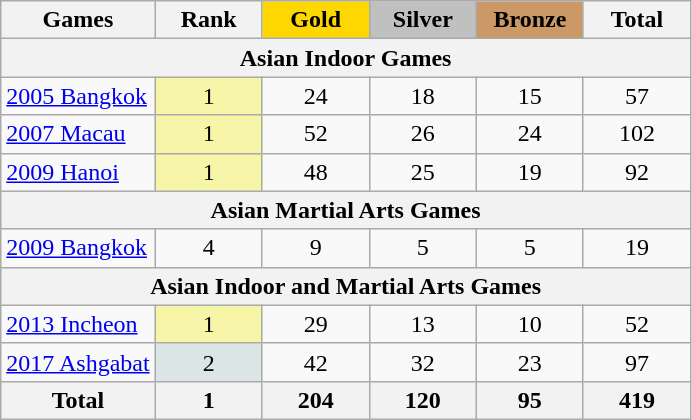<table class="wikitable sortable" style="margin-top:0em; text-align:center; font-size:100%;">
<tr>
<th>Games</th>
<th style="width:4em;">Rank</th>
<th style="background:gold; width:4em;"><strong>Gold</strong></th>
<th style="background:silver; width:4em;"><strong>Silver</strong></th>
<th style="background:#cc9966; width:4em;"><strong>Bronze</strong></th>
<th style="width:4em;">Total</th>
</tr>
<tr>
<th colspan=6><strong>Asian Indoor Games</strong></th>
</tr>
<tr>
<td align=left><a href='#'>2005 Bangkok</a></td>
<td bgcolor=f7f6a8>1</td>
<td>24</td>
<td>18</td>
<td>15</td>
<td>57</td>
</tr>
<tr>
<td align=left><a href='#'>2007 Macau</a></td>
<td bgcolor=f7f6a8>1</td>
<td>52</td>
<td>26</td>
<td>24</td>
<td>102</td>
</tr>
<tr>
<td align=left><a href='#'>2009 Hanoi</a></td>
<td bgcolor=f7f6a8>1</td>
<td>48</td>
<td>25</td>
<td>19</td>
<td>92</td>
</tr>
<tr>
<th colspan=6><strong>Asian Martial Arts Games</strong></th>
</tr>
<tr>
<td align=left><a href='#'>2009 Bangkok</a></td>
<td>4</td>
<td>9</td>
<td>5</td>
<td>5</td>
<td>19</td>
</tr>
<tr>
<th colspan=6><strong>Asian Indoor and Martial Arts Games</strong></th>
</tr>
<tr>
<td align=left><a href='#'>2013 Incheon</a></td>
<td bgcolor=f7f6a8>1</td>
<td>29</td>
<td>13</td>
<td>10</td>
<td>52</td>
</tr>
<tr>
<td align=left><a href='#'>2017 Ashgabat</a></td>
<td bgcolor=dce5e5>2</td>
<td>42</td>
<td>32</td>
<td>23</td>
<td>97</td>
</tr>
<tr>
<th>Total</th>
<th>1</th>
<th>204</th>
<th>120</th>
<th>95</th>
<th>419</th>
</tr>
</table>
